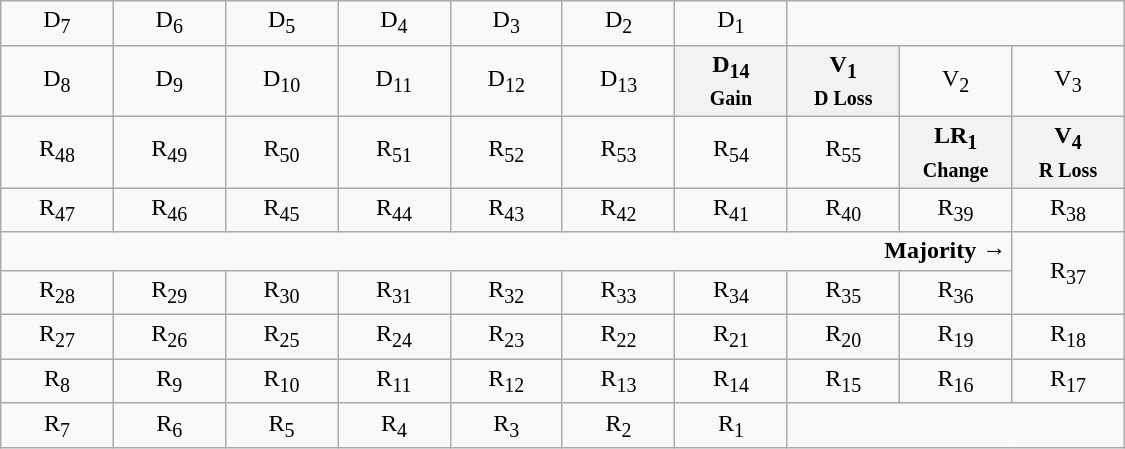<table class="wikitable" style="text-align:center" width=750px>
<tr>
<td>D<sub>7</sub></td>
<td>D<sub>6</sub></td>
<td>D<sub>5</sub></td>
<td>D<sub>4</sub></td>
<td>D<sub>3</sub></td>
<td>D<sub>2</sub></td>
<td>D<sub>1</sub></td>
<td colspan=3></td>
</tr>
<tr>
<td width=50px >D<sub>8</sub></td>
<td width=50px >D<sub>9</sub></td>
<td width=50px >D<sub>10</sub></td>
<td width=50px >D<sub>11</sub></td>
<td width=50px >D<sub>12</sub></td>
<td width=50px >D<sub>13</sub></td>
<th width=50px >D<sub>14</sub><br><small>Gain</small></th>
<th width=50px >V<sub>1</sub><br><small>D Loss</small></th>
<td width=50px >V<sub>2</sub></td>
<td width=50px >V<sub>3</sub></td>
</tr>
<tr>
<td>R<sub>48</sub></td>
<td>R<sub>49</sub></td>
<td>R<sub>50</sub></td>
<td>R<sub>51</sub></td>
<td>R<sub>52</sub></td>
<td>R<sub>53</sub></td>
<td>R<sub>54</sub></td>
<td>R<sub>55</sub></td>
<th>LR<sub>1</sub><br><small>Change</small></th>
<th width=50px >V<sub>4</sub><br><small>R Loss</small></th>
</tr>
<tr>
<td>R<sub>47</sub></td>
<td>R<sub>46</sub></td>
<td>R<sub>45</sub></td>
<td>R<sub>44</sub></td>
<td>R<sub>43</sub></td>
<td>R<sub>42</sub></td>
<td>R<sub>41</sub></td>
<td>R<sub>40</sub></td>
<td>R<sub>39</sub></td>
<td>R<sub>38</sub></td>
</tr>
<tr>
<td colspan=9 align=right><strong>Majority →</strong></td>
<td rowspan=2 >R<sub>37</sub></td>
</tr>
<tr>
<td>R<sub>28</sub></td>
<td>R<sub>29</sub></td>
<td>R<sub>30</sub></td>
<td>R<sub>31</sub></td>
<td>R<sub>32</sub></td>
<td>R<sub>33</sub></td>
<td>R<sub>34</sub></td>
<td>R<sub>35</sub></td>
<td>R<sub>36</sub></td>
</tr>
<tr>
<td>R<sub>27</sub></td>
<td>R<sub>26</sub></td>
<td>R<sub>25</sub></td>
<td>R<sub>24</sub></td>
<td>R<sub>23</sub></td>
<td>R<sub>22</sub></td>
<td>R<sub>21</sub></td>
<td>R<sub>20</sub></td>
<td>R<sub>19</sub></td>
<td>R<sub>18</sub></td>
</tr>
<tr>
<td>R<sub>8</sub></td>
<td>R<sub>9</sub></td>
<td>R<sub>10</sub></td>
<td>R<sub>11</sub></td>
<td>R<sub>12</sub></td>
<td>R<sub>13</sub></td>
<td>R<sub>14</sub></td>
<td>R<sub>15</sub></td>
<td>R<sub>16</sub></td>
<td>R<sub>17</sub></td>
</tr>
<tr>
<td>R<sub>7</sub></td>
<td>R<sub>6</sub></td>
<td>R<sub>5</sub></td>
<td>R<sub>4</sub></td>
<td>R<sub>3</sub></td>
<td>R<sub>2</sub></td>
<td>R<sub>1</sub></td>
<td colspan=3></td>
</tr>
</table>
